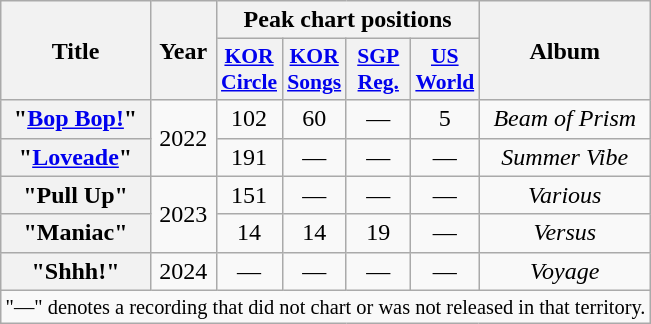<table class="wikitable plainrowheaders" style="text-align:center">
<tr>
<th scope="col" rowspan="2">Title</th>
<th scope="col" rowspan="2">Year</th>
<th colspan="4" scope="col">Peak chart positions</th>
<th scope="col" rowspan="2">Album</th>
</tr>
<tr>
<th scope="col" style="font-size:90%; width:2.5em"><a href='#'>KOR<br>Circle</a><br></th>
<th scope="col" style="font-size:90%; width:2.5em"><a href='#'>KOR<br>Songs</a><br></th>
<th scope="col" style="font-size:90%; width:2.5em"><a href='#'>SGP<br>Reg.</a><br></th>
<th scope="col" style="font-size:90%; width:2.5em"><a href='#'>US<br>World</a><br></th>
</tr>
<tr>
<th scope="row">"<a href='#'>Bop Bop!</a>"</th>
<td rowspan="2">2022</td>
<td>102</td>
<td>60</td>
<td>—</td>
<td>5</td>
<td><em>Beam of Prism</em></td>
</tr>
<tr>
<th scope="row">"<a href='#'>Loveade</a>"</th>
<td>191</td>
<td>—</td>
<td>—</td>
<td>—</td>
<td><em>Summer Vibe</em></td>
</tr>
<tr>
<th scope="row">"Pull Up"</th>
<td rowspan="2">2023</td>
<td>151</td>
<td>—</td>
<td>—</td>
<td>—</td>
<td><em>Various</em></td>
</tr>
<tr>
<th scope="row">"Maniac"</th>
<td>14</td>
<td>14</td>
<td>19</td>
<td>—</td>
<td><em>Versus</em></td>
</tr>
<tr>
<th scope="row">"Shhh!"</th>
<td>2024</td>
<td>—</td>
<td>—</td>
<td>—</td>
<td>—</td>
<td><em>Voyage</em></td>
</tr>
<tr>
<td colspan="7" style="font-size:85%">"—" denotes a recording that did not chart or was not released in that territory.</td>
</tr>
</table>
